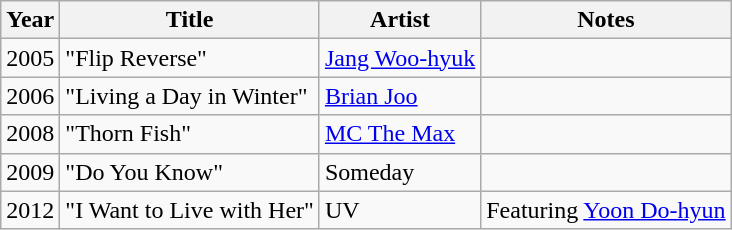<table class="wikitable sortable">
<tr>
<th>Year</th>
<th>Title</th>
<th>Artist</th>
<th>Notes</th>
</tr>
<tr>
<td>2005</td>
<td>"Flip Reverse"</td>
<td><a href='#'>Jang Woo-hyuk</a></td>
<td></td>
</tr>
<tr>
<td>2006</td>
<td>"Living a Day in Winter"</td>
<td><a href='#'>Brian Joo</a></td>
<td></td>
</tr>
<tr>
<td>2008</td>
<td>"Thorn Fish"</td>
<td><a href='#'>MC The Max</a></td>
<td></td>
</tr>
<tr>
<td>2009</td>
<td>"Do You Know"</td>
<td>Someday</td>
<td></td>
</tr>
<tr>
<td>2012</td>
<td>"I Want to Live with Her"</td>
<td>UV</td>
<td>Featuring <a href='#'>Yoon Do-hyun</a></td>
</tr>
</table>
